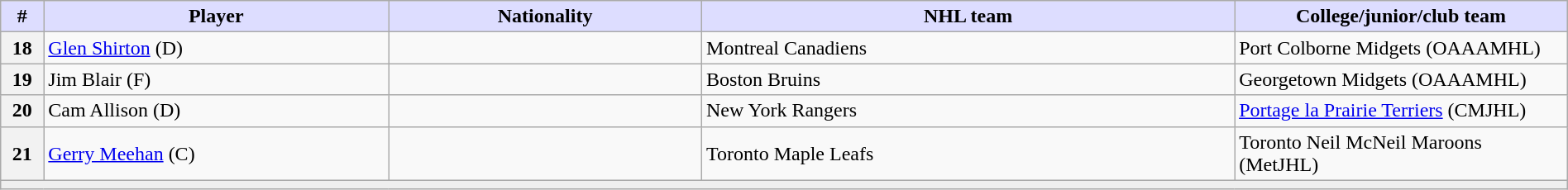<table class="wikitable" style="width: 100%">
<tr>
<th style="background:#ddf; width:2.75%;">#</th>
<th style="background:#ddf; width:22.0%;">Player</th>
<th style="background:#ddf; width:20.0%;">Nationality</th>
<th style="background:#ddf; width:34.0%;">NHL team</th>
<th style="background:#ddf; width:100.0%;">College/junior/club team</th>
</tr>
<tr>
<th>18</th>
<td><a href='#'>Glen Shirton</a> (D)</td>
<td></td>
<td>Montreal Canadiens</td>
<td>Port Colborne Midgets (OAAAMHL)</td>
</tr>
<tr>
<th>19</th>
<td>Jim Blair (F)</td>
<td></td>
<td>Boston Bruins</td>
<td>Georgetown Midgets (OAAAMHL)</td>
</tr>
<tr>
<th>20</th>
<td>Cam Allison (D)</td>
<td></td>
<td>New York Rangers</td>
<td><a href='#'>Portage la Prairie Terriers</a> (CMJHL)</td>
</tr>
<tr>
<th>21</th>
<td><a href='#'>Gerry Meehan</a> (C)</td>
<td></td>
<td>Toronto Maple Leafs</td>
<td>Toronto Neil McNeil Maroons (MetJHL)</td>
</tr>
<tr>
<td align=center colspan="6" bgcolor="#efefef"></td>
</tr>
</table>
